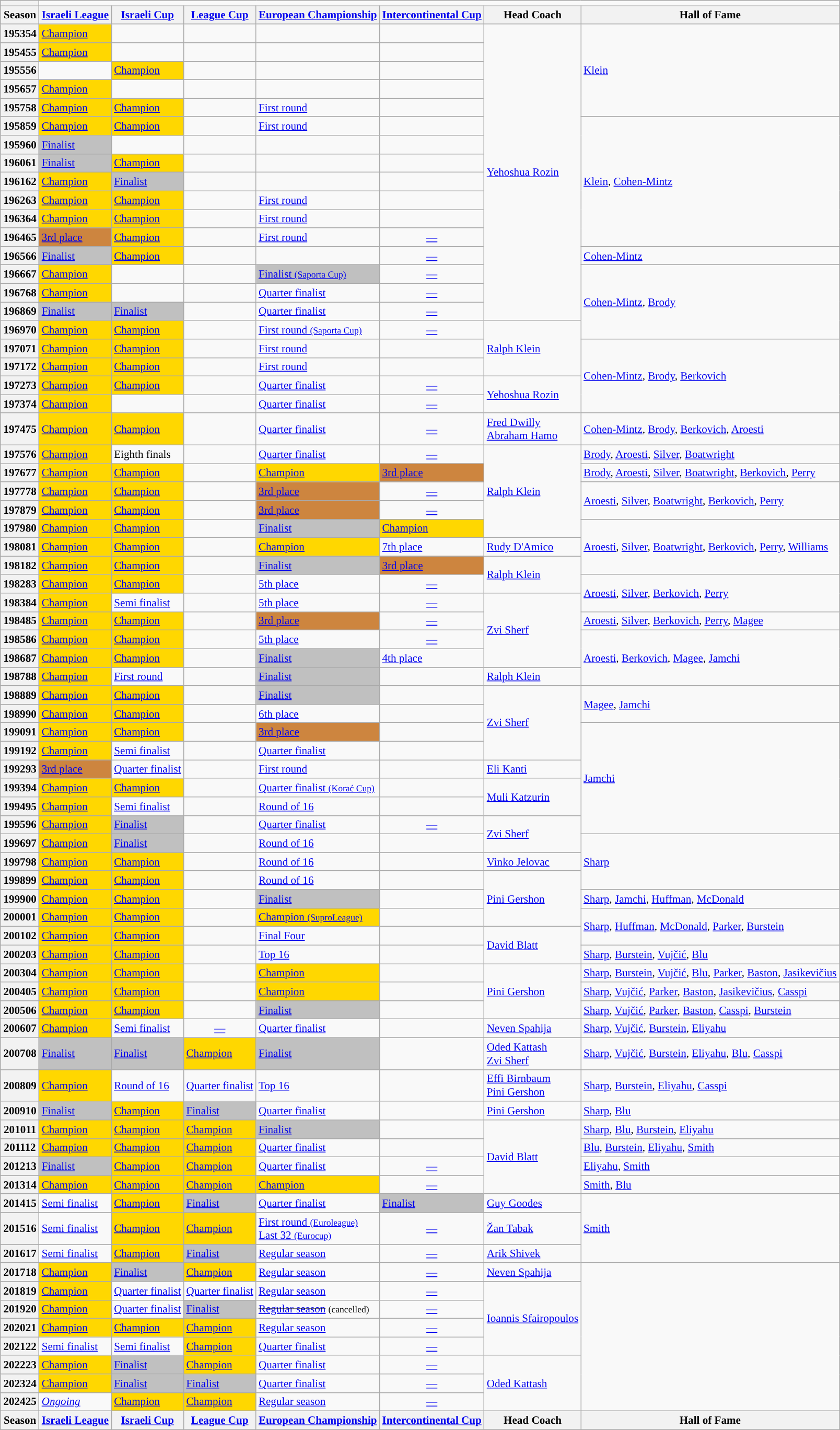<table class="wikitable collapsible collapsed" style="font-size:88%; margin:0.2em auto; max-width:100%;">
<tr>
<th></th>
</tr>
<tr>
<th>Season</th>
<th><a href='#'>Israeli League</a></th>
<th><a href='#'>Israeli Cup</a></th>
<th><a href='#'>League Cup</a></th>
<th><a href='#'>European Championship</a></th>
<th><a href='#'>Intercontinental Cup</a></th>
<th>Head Coach</th>
<th>Hall of Fame</th>
</tr>
<tr>
<th>195354</th>
<td bgcolor=gold><a href='#'>Champion</a></td>
<td></td>
<td></td>
<td></td>
<td></td>
<td rowspan=16><a href='#'>Yehoshua Rozin</a></td>
<td rowspan=5><a href='#'>Klein</a></td>
</tr>
<tr>
<th>195455</th>
<td bgcolor=gold><a href='#'>Champion</a></td>
<td></td>
<td></td>
<td></td>
<td></td>
</tr>
<tr>
<th>195556</th>
<td><a href='#'></a></td>
<td bgcolor=gold><a href='#'>Champion</a></td>
<td></td>
<td></td>
<td></td>
</tr>
<tr>
<th>195657</th>
<td bgcolor=gold><a href='#'>Champion</a></td>
<td><a href='#'></a></td>
<td></td>
<td></td>
<td></td>
</tr>
<tr>
<th>195758</th>
<td bgcolor=gold><a href='#'>Champion</a></td>
<td bgcolor=gold><a href='#'>Champion</a></td>
<td></td>
<td><a href='#'>First round</a></td>
<td></td>
</tr>
<tr>
<th>195859</th>
<td bgcolor=gold><a href='#'>Champion</a></td>
<td bgcolor=gold><a href='#'>Champion</a></td>
<td></td>
<td><a href='#'>First round</a></td>
<td></td>
<td rowspan=7><a href='#'>Klein</a>, <a href='#'>Cohen-Mintz</a></td>
</tr>
<tr>
<th>195960</th>
<td bgcolor=silver><a href='#'>Finalist</a></td>
<td></td>
<td></td>
<td></td>
<td></td>
</tr>
<tr>
<th>196061</th>
<td bgcolor=silver><a href='#'>Finalist</a></td>
<td bgcolor=gold><a href='#'>Champion</a></td>
<td></td>
<td></td>
<td></td>
</tr>
<tr>
<th>196162</th>
<td bgcolor=gold><a href='#'>Champion</a></td>
<td bgcolor=silver><a href='#'>Finalist</a></td>
<td></td>
<td></td>
<td></td>
</tr>
<tr>
<th>196263</th>
<td bgcolor=gold><a href='#'>Champion</a></td>
<td bgcolor=gold><a href='#'>Champion</a></td>
<td></td>
<td><a href='#'>First round</a></td>
<td></td>
</tr>
<tr>
<th>196364</th>
<td bgcolor=gold><a href='#'>Champion</a></td>
<td bgcolor=gold><a href='#'>Champion</a></td>
<td></td>
<td><a href='#'>First round</a></td>
<td></td>
</tr>
<tr>
<th>196465</th>
<td bgcolor=Peru><a href='#'>3rd place</a></td>
<td bgcolor=gold><a href='#'>Champion</a></td>
<td></td>
<td><a href='#'>First round</a></td>
<td align=center><a href='#'>—</a></td>
</tr>
<tr>
<th>196566</th>
<td bgcolor=silver><a href='#'>Finalist</a></td>
<td bgcolor=gold><a href='#'>Champion</a></td>
<td></td>
<td></td>
<td align=center><a href='#'>—</a></td>
<td><a href='#'>Cohen-Mintz</a></td>
</tr>
<tr>
<th>196667</th>
<td bgcolor=gold><a href='#'>Champion</a></td>
<td><a href='#'></a></td>
<td></td>
<td bgcolor=silver><a href='#'>Finalist <small>(Saporta Cup)</small></a></td>
<td align=center><a href='#'>—</a></td>
<td rowspan=4><a href='#'>Cohen-Mintz</a>, <a href='#'>Brody</a></td>
</tr>
<tr>
<th>196768</th>
<td bgcolor=gold><a href='#'>Champion</a></td>
<td><a href='#'></a></td>
<td></td>
<td><a href='#'>Quarter finalist</a></td>
<td align=center><a href='#'>—</a></td>
</tr>
<tr>
<th>196869</th>
<td bgcolor=silver><a href='#'>Finalist</a></td>
<td bgcolor=silver><a href='#'>Finalist</a></td>
<td></td>
<td><a href='#'>Quarter finalist</a></td>
<td align=center><a href='#'>—</a></td>
</tr>
<tr>
<th>196970</th>
<td bgcolor=gold><a href='#'>Champion</a></td>
<td bgcolor=gold><a href='#'>Champion</a></td>
<td></td>
<td><a href='#'>First round <small>(Saporta Cup)</small></a></td>
<td align=center><a href='#'>—</a></td>
<td rowspan=3><a href='#'>Ralph Klein</a></td>
</tr>
<tr>
<th>197071</th>
<td bgcolor=gold><a href='#'>Champion</a></td>
<td bgcolor=gold><a href='#'>Champion</a></td>
<td></td>
<td><a href='#'>First round</a></td>
<td></td>
<td rowspan=4><a href='#'>Cohen-Mintz</a>, <a href='#'>Brody</a>, <a href='#'>Berkovich</a></td>
</tr>
<tr>
<th>197172</th>
<td bgcolor=gold><a href='#'>Champion</a></td>
<td bgcolor=gold><a href='#'>Champion</a></td>
<td></td>
<td><a href='#'>First round</a></td>
<td></td>
</tr>
<tr>
<th>197273</th>
<td bgcolor=gold><a href='#'>Champion</a></td>
<td bgcolor=gold><a href='#'>Champion</a></td>
<td></td>
<td><a href='#'>Quarter finalist</a></td>
<td align=center><a href='#'>—</a></td>
<td rowspan=2><a href='#'>Yehoshua Rozin</a></td>
</tr>
<tr>
<th>197374</th>
<td bgcolor=gold><a href='#'>Champion</a></td>
<td><a href='#'></a></td>
<td></td>
<td><a href='#'>Quarter finalist</a></td>
<td align=center><a href='#'>—</a></td>
</tr>
<tr>
<th>197475</th>
<td bgcolor=gold><a href='#'>Champion</a></td>
<td bgcolor=gold><a href='#'>Champion</a></td>
<td></td>
<td><a href='#'>Quarter finalist</a></td>
<td align=center><a href='#'>—</a></td>
<td><a href='#'>Fred Dwilly</a><br><a href='#'>Abraham Hamo</a></td>
<td><a href='#'>Cohen-Mintz</a>, <a href='#'>Brody</a>, <a href='#'>Berkovich</a>, <a href='#'>Aroesti</a></td>
</tr>
<tr>
<th>197576</th>
<td bgcolor=gold><a href='#'>Champion</a></td>
<td>Eighth finals</td>
<td></td>
<td><a href='#'>Quarter finalist</a></td>
<td align=center><a href='#'>—</a></td>
<td rowspan=5><a href='#'>Ralph Klein</a></td>
<td><a href='#'>Brody</a>, <a href='#'>Aroesti</a>, <a href='#'>Silver</a>, <a href='#'>Boatwright</a></td>
</tr>
<tr>
<th>197677</th>
<td bgcolor=gold><a href='#'>Champion</a></td>
<td bgcolor=gold><a href='#'>Champion</a></td>
<td></td>
<td bgcolor=gold><a href='#'>Champion</a></td>
<td bgcolor=Peru><a href='#'>3rd place</a></td>
<td><a href='#'>Brody</a>, <a href='#'>Aroesti</a>, <a href='#'>Silver</a>, <a href='#'>Boatwright</a>, <a href='#'>Berkovich</a>, <a href='#'>Perry</a></td>
</tr>
<tr>
<th>197778</th>
<td bgcolor=gold><a href='#'>Champion</a></td>
<td bgcolor=gold><a href='#'>Champion</a></td>
<td></td>
<td bgcolor=Peru><a href='#'>3rd place</a></td>
<td align=center><a href='#'>—</a></td>
<td rowspan=2><a href='#'>Aroesti</a>, <a href='#'>Silver</a>, <a href='#'>Boatwright</a>, <a href='#'>Berkovich</a>, <a href='#'>Perry</a></td>
</tr>
<tr>
<th>197879</th>
<td bgcolor=gold><a href='#'>Champion</a></td>
<td bgcolor=gold><a href='#'>Champion</a></td>
<td></td>
<td bgcolor=Peru><a href='#'>3rd place</a></td>
<td align=center><a href='#'>—</a></td>
</tr>
<tr>
<th>197980</th>
<td bgcolor=gold><a href='#'>Champion</a></td>
<td bgcolor=gold><a href='#'>Champion</a></td>
<td></td>
<td bgcolor=silver><a href='#'>Finalist</a></td>
<td bgcolor=gold><a href='#'>Champion</a></td>
<td rowspan=3><a href='#'>Aroesti</a>, <a href='#'>Silver</a>, <a href='#'>Boatwright</a>, <a href='#'>Berkovich</a>, <a href='#'>Perry</a>, <a href='#'>Williams</a></td>
</tr>
<tr>
<th>198081</th>
<td bgcolor=gold><a href='#'>Champion</a></td>
<td bgcolor=gold><a href='#'>Champion</a></td>
<td></td>
<td bgcolor=gold><a href='#'>Champion</a></td>
<td><a href='#'>7th place</a></td>
<td><a href='#'>Rudy D'Amico</a></td>
</tr>
<tr>
<th>198182</th>
<td bgcolor=gold><a href='#'>Champion</a></td>
<td bgcolor=gold><a href='#'>Champion</a></td>
<td></td>
<td bgcolor=silver><a href='#'>Finalist</a></td>
<td bgcolor=Peru><a href='#'>3rd place</a></td>
<td rowspan=2><a href='#'>Ralph Klein</a></td>
</tr>
<tr>
<th>198283</th>
<td bgcolor=gold><a href='#'>Champion</a></td>
<td bgcolor=gold><a href='#'>Champion</a></td>
<td></td>
<td><a href='#'>5th place</a></td>
<td align=center><a href='#'>—</a></td>
<td rowspan=2><a href='#'>Aroesti</a>, <a href='#'>Silver</a>, <a href='#'>Berkovich</a>, <a href='#'>Perry</a></td>
</tr>
<tr>
<th>198384</th>
<td bgcolor=gold><a href='#'>Champion</a></td>
<td><a href='#'>Semi finalist</a></td>
<td></td>
<td><a href='#'>5th place</a></td>
<td align=center><a href='#'>—</a></td>
<td rowspan=4><a href='#'>Zvi Sherf</a></td>
</tr>
<tr>
<th>198485</th>
<td bgcolor=gold><a href='#'>Champion</a></td>
<td bgcolor=gold><a href='#'>Champion</a></td>
<td></td>
<td bgcolor=Peru><a href='#'>3rd place</a></td>
<td align=center><a href='#'>—</a></td>
<td><a href='#'>Aroesti</a>, <a href='#'>Silver</a>, <a href='#'>Berkovich</a>, <a href='#'>Perry</a>, <a href='#'>Magee</a></td>
</tr>
<tr>
<th>198586</th>
<td bgcolor=gold><a href='#'>Champion</a></td>
<td bgcolor=gold><a href='#'>Champion</a></td>
<td></td>
<td><a href='#'>5th place</a></td>
<td align=center><a href='#'>—</a></td>
<td rowspan=3><a href='#'>Aroesti</a>, <a href='#'>Berkovich</a>, <a href='#'>Magee</a>, <a href='#'>Jamchi</a></td>
</tr>
<tr>
<th>198687</th>
<td bgcolor=gold><a href='#'>Champion</a></td>
<td bgcolor=gold><a href='#'>Champion</a></td>
<td></td>
<td bgcolor=silver><a href='#'>Finalist</a></td>
<td><a href='#'>4th place</a></td>
</tr>
<tr>
<th>198788</th>
<td bgcolor=gold><a href='#'>Champion</a></td>
<td><a href='#'>First round</a></td>
<td></td>
<td bgcolor=silver><a href='#'>Finalist</a></td>
<td></td>
<td><a href='#'>Ralph Klein</a></td>
</tr>
<tr>
<th>198889</th>
<td bgcolor=gold><a href='#'>Champion</a></td>
<td bgcolor=gold><a href='#'>Champion</a></td>
<td></td>
<td bgcolor=silver><a href='#'>Finalist</a></td>
<td></td>
<td rowspan=4><a href='#'>Zvi Sherf</a></td>
<td rowspan=2><a href='#'>Magee</a>, <a href='#'>Jamchi</a></td>
</tr>
<tr>
<th>198990</th>
<td bgcolor=gold><a href='#'>Champion</a></td>
<td bgcolor=gold><a href='#'>Champion</a></td>
<td></td>
<td><a href='#'>6th place</a></td>
<td></td>
</tr>
<tr>
<th>199091</th>
<td bgcolor=gold><a href='#'>Champion</a></td>
<td bgcolor=gold><a href='#'>Champion</a></td>
<td></td>
<td bgcolor=Peru><a href='#'>3rd place</a></td>
<td></td>
<td rowspan=6><a href='#'>Jamchi</a></td>
</tr>
<tr>
<th>199192</th>
<td bgcolor=gold><a href='#'>Champion</a></td>
<td><a href='#'>Semi finalist</a></td>
<td></td>
<td><a href='#'>Quarter finalist</a></td>
<td></td>
</tr>
<tr>
<th>199293</th>
<td bgcolor=Peru><a href='#'>3rd place</a></td>
<td><a href='#'>Quarter finalist</a></td>
<td></td>
<td><a href='#'>First round</a></td>
<td></td>
<td><a href='#'>Eli Kanti</a></td>
</tr>
<tr>
<th>199394</th>
<td bgcolor=gold><a href='#'>Champion</a></td>
<td bgcolor=gold><a href='#'>Champion</a></td>
<td></td>
<td><a href='#'>Quarter finalist <small>(Korać Cup)</small></a></td>
<td></td>
<td rowspan=2><a href='#'>Muli Katzurin</a></td>
</tr>
<tr>
<th>199495</th>
<td bgcolor=gold><a href='#'>Champion</a></td>
<td><a href='#'>Semi finalist</a></td>
<td></td>
<td><a href='#'>Round of 16</a></td>
<td></td>
</tr>
<tr>
<th>199596</th>
<td bgcolor=gold><a href='#'>Champion</a></td>
<td bgcolor=silver><a href='#'>Finalist</a></td>
<td></td>
<td><a href='#'>Quarter finalist</a></td>
<td align=center><a href='#'>—</a></td>
<td rowspan=2><a href='#'>Zvi Sherf</a></td>
</tr>
<tr>
<th>199697</th>
<td bgcolor=gold><a href='#'>Champion</a></td>
<td bgcolor=silver><a href='#'>Finalist</a></td>
<td></td>
<td><a href='#'>Round of 16</a></td>
<td></td>
<td rowspan=3><a href='#'>Sharp</a></td>
</tr>
<tr>
<th>199798</th>
<td bgcolor=gold><a href='#'>Champion</a></td>
<td bgcolor=gold><a href='#'>Champion</a></td>
<td></td>
<td><a href='#'>Round of 16</a></td>
<td></td>
<td><a href='#'>Vinko Jelovac</a></td>
</tr>
<tr>
<th>199899</th>
<td bgcolor=gold><a href='#'>Champion</a></td>
<td bgcolor=gold><a href='#'>Champion</a></td>
<td></td>
<td><a href='#'>Round of 16</a></td>
<td></td>
<td rowspan=3><a href='#'>Pini Gershon</a></td>
</tr>
<tr>
<th>199900</th>
<td bgcolor=gold><a href='#'>Champion</a></td>
<td bgcolor=gold><a href='#'>Champion</a></td>
<td></td>
<td bgcolor=silver><a href='#'>Finalist</a></td>
<td></td>
<td><a href='#'>Sharp</a>, <a href='#'>Jamchi</a>, <a href='#'>Huffman</a>, <a href='#'>McDonald</a></td>
</tr>
<tr>
<th>200001</th>
<td bgcolor=gold><a href='#'>Champion</a></td>
<td bgcolor=gold><a href='#'>Champion</a></td>
<td></td>
<td bgcolor=gold><a href='#'>Champion <small>(SuproLeague)</small></a></td>
<td></td>
<td rowspan=2><a href='#'>Sharp</a>, <a href='#'>Huffman</a>, <a href='#'>McDonald</a>, <a href='#'>Parker</a>, <a href='#'>Burstein</a></td>
</tr>
<tr>
<th>200102</th>
<td bgcolor=gold><a href='#'>Champion</a></td>
<td bgcolor=gold><a href='#'>Champion</a></td>
<td></td>
<td><a href='#'>Final Four</a></td>
<td></td>
<td rowspan=2><a href='#'>David Blatt</a></td>
</tr>
<tr>
<th>200203</th>
<td bgcolor=gold><a href='#'>Champion</a></td>
<td bgcolor=gold><a href='#'>Champion</a></td>
<td></td>
<td><a href='#'>Top 16</a></td>
<td></td>
<td><a href='#'>Sharp</a>, <a href='#'>Burstein</a>, <a href='#'>Vujčić</a>, <a href='#'>Blu</a></td>
</tr>
<tr>
<th>200304</th>
<td bgcolor=gold><a href='#'>Champion</a></td>
<td bgcolor=gold><a href='#'>Champion</a></td>
<td></td>
<td bgcolor=gold><a href='#'>Champion</a></td>
<td></td>
<td rowspan=3><a href='#'>Pini Gershon</a></td>
<td><a href='#'>Sharp</a>, <a href='#'>Burstein</a>, <a href='#'>Vujčić</a>, <a href='#'>Blu</a>, <a href='#'>Parker</a>, <a href='#'>Baston</a>, <a href='#'>Jasikevičius</a></td>
</tr>
<tr>
<th>200405</th>
<td bgcolor=gold><a href='#'>Champion</a></td>
<td bgcolor=gold><a href='#'>Champion</a></td>
<td></td>
<td bgcolor=gold><a href='#'>Champion</a></td>
<td></td>
<td><a href='#'>Sharp</a>, <a href='#'>Vujčić</a>, <a href='#'>Parker</a>, <a href='#'>Baston</a>, <a href='#'>Jasikevičius</a>, <a href='#'>Casspi</a></td>
</tr>
<tr>
<th>200506</th>
<td bgcolor=gold><a href='#'>Champion</a></td>
<td bgcolor=gold><a href='#'>Champion</a></td>
<td></td>
<td bgcolor=silver><a href='#'>Finalist</a></td>
<td></td>
<td><a href='#'>Sharp</a>, <a href='#'>Vujčić</a>, <a href='#'>Parker</a>, <a href='#'>Baston</a>, <a href='#'>Casspi</a>, <a href='#'>Burstein</a></td>
</tr>
<tr>
<th>200607</th>
<td bgcolor=gold><a href='#'>Champion</a></td>
<td><a href='#'>Semi finalist</a></td>
<td align=center><a href='#'>—</a></td>
<td><a href='#'>Quarter finalist</a></td>
<td></td>
<td><a href='#'>Neven Spahija</a></td>
<td><a href='#'>Sharp</a>, <a href='#'>Vujčić</a>, <a href='#'>Burstein</a>, <a href='#'>Eliyahu</a></td>
</tr>
<tr>
<th>200708</th>
<td bgcolor=silver><a href='#'>Finalist</a></td>
<td bgcolor=silver><a href='#'>Finalist</a></td>
<td bgcolor=gold><a href='#'>Champion</a></td>
<td bgcolor=silver><a href='#'>Finalist</a></td>
<td></td>
<td><a href='#'>Oded Kattash</a><br><a href='#'>Zvi Sherf</a></td>
<td><a href='#'>Sharp</a>, <a href='#'>Vujčić</a>, <a href='#'>Burstein</a>, <a href='#'>Eliyahu</a>, <a href='#'>Blu</a>, <a href='#'>Casspi</a></td>
</tr>
<tr>
<th>200809</th>
<td bgcolor=gold><a href='#'>Champion</a></td>
<td><a href='#'>Round of 16</a></td>
<td><a href='#'>Quarter finalist</a></td>
<td><a href='#'>Top 16</a></td>
<td></td>
<td><a href='#'>Effi Birnbaum</a><br><a href='#'>Pini Gershon</a></td>
<td><a href='#'>Sharp</a>, <a href='#'>Burstein</a>, <a href='#'>Eliyahu</a>, <a href='#'>Casspi</a></td>
</tr>
<tr>
<th>200910</th>
<td bgcolor=silver><a href='#'>Finalist</a></td>
<td bgcolor=gold><a href='#'>Champion</a></td>
<td bgcolor=silver><a href='#'>Finalist</a></td>
<td><a href='#'>Quarter finalist</a></td>
<td></td>
<td><a href='#'>Pini Gershon</a></td>
<td><a href='#'>Sharp</a>, <a href='#'>Blu</a></td>
</tr>
<tr>
<th>201011</th>
<td bgcolor=gold><a href='#'>Champion</a></td>
<td bgcolor=gold><a href='#'>Champion</a></td>
<td bgcolor=gold><a href='#'>Champion</a></td>
<td bgcolor=silver><a href='#'>Finalist</a></td>
<td></td>
<td rowspan=4><a href='#'>David Blatt</a></td>
<td><a href='#'>Sharp</a>, <a href='#'>Blu</a>, <a href='#'>Burstein</a>, <a href='#'>Eliyahu</a></td>
</tr>
<tr>
<th>201112</th>
<td bgcolor=gold><a href='#'>Champion</a></td>
<td bgcolor=gold><a href='#'>Champion</a></td>
<td bgcolor=gold><a href='#'>Champion</a></td>
<td><a href='#'>Quarter finalist</a></td>
<td></td>
<td><a href='#'>Blu</a>, <a href='#'>Burstein</a>, <a href='#'>Eliyahu</a>, <a href='#'>Smith</a></td>
</tr>
<tr>
<th>201213</th>
<td bgcolor=silver><a href='#'>Finalist</a></td>
<td bgcolor=gold><a href='#'>Champion</a></td>
<td bgcolor=gold><a href='#'>Champion</a></td>
<td><a href='#'>Quarter finalist</a></td>
<td align=center><a href='#'>—</a></td>
<td><a href='#'>Eliyahu</a>, <a href='#'>Smith</a></td>
</tr>
<tr>
<th>201314</th>
<td bgcolor=gold><a href='#'>Champion</a></td>
<td bgcolor=gold><a href='#'>Champion</a></td>
<td bgcolor=gold><a href='#'>Champion</a></td>
<td bgcolor=gold><a href='#'>Champion</a></td>
<td align=center><a href='#'>—</a></td>
<td><a href='#'>Smith</a>, <a href='#'>Blu</a></td>
</tr>
<tr>
<th>201415</th>
<td><a href='#'>Semi finalist</a></td>
<td bgcolor=gold><a href='#'>Champion</a></td>
<td bgcolor=silver><a href='#'>Finalist</a></td>
<td><a href='#'>Quarter finalist</a></td>
<td bgcolor=silver><a href='#'>Finalist</a></td>
<td><a href='#'>Guy Goodes</a></td>
<td rowspan=3><a href='#'>Smith</a></td>
</tr>
<tr>
<th>201516</th>
<td><a href='#'>Semi finalist</a></td>
<td bgcolor=gold><a href='#'>Champion</a></td>
<td bgcolor=gold><a href='#'>Champion</a></td>
<td><a href='#'>First round <small>(Euroleague)</small></a><br><a href='#'>Last 32 <small>(Eurocup)</small></a></td>
<td align=center><a href='#'>—</a></td>
<td><a href='#'>Žan Tabak</a></td>
</tr>
<tr>
<th>201617</th>
<td><a href='#'>Semi finalist</a></td>
<td bgcolor=gold><a href='#'>Champion</a></td>
<td bgcolor=silver><a href='#'>Finalist</a></td>
<td><a href='#'>Regular season</a></td>
<td align=center><a href='#'>—</a></td>
<td><a href='#'>Arik Shivek</a></td>
</tr>
<tr>
<th>201718</th>
<td bgcolor=gold><a href='#'>Champion</a></td>
<td bgcolor=silver><a href='#'>Finalist</a></td>
<td bgcolor=gold><a href='#'>Champion</a></td>
<td><a href='#'>Regular season</a></td>
<td align=center><a href='#'>—</a></td>
<td><a href='#'>Neven Spahija</a></td>
<td rowspan=8></td>
</tr>
<tr>
<th>201819</th>
<td bgcolor=gold><a href='#'>Champion</a></td>
<td><a href='#'>Quarter finalist</a></td>
<td><a href='#'>Quarter finalist</a></td>
<td><a href='#'>Regular season</a></td>
<td align=center><a href='#'>—</a></td>
<td rowspan=4><a href='#'>Ioannis Sfairopoulos</a></td>
</tr>
<tr>
<th>201920</th>
<td bgcolor=gold><a href='#'>Champion</a></td>
<td><a href='#'>Quarter finalist</a></td>
<td bgcolor=silver><a href='#'>Finalist</a></td>
<td><s><a href='#'>Regular season</a></s> <small>(cancelled)</small></td>
<td align=center><a href='#'>—</a></td>
</tr>
<tr>
<th>202021</th>
<td bgcolor=gold><a href='#'>Champion</a></td>
<td bgcolor=gold><a href='#'>Champion</a></td>
<td bgcolor=gold><a href='#'>Champion</a></td>
<td><a href='#'>Regular season</a></td>
<td align=center><a href='#'>—</a></td>
</tr>
<tr>
<th>202122</th>
<td><a href='#'>Semi finalist</a></td>
<td><a href='#'>Semi finalist</a></td>
<td bgcolor=gold><a href='#'>Champion</a></td>
<td><a href='#'>Quarter finalist</a></td>
<td align=center><a href='#'>—</a></td>
</tr>
<tr>
<th>202223</th>
<td bgcolor=gold><a href='#'>Champion</a></td>
<td bgcolor=silver><a href='#'>Finalist</a></td>
<td bgcolor=gold><a href='#'>Champion</a></td>
<td><a href='#'>Quarter finalist</a></td>
<td align=center><a href='#'>—</a></td>
<td rowspan=3><a href='#'>Oded Kattash</a></td>
</tr>
<tr>
<th>202324</th>
<td bgcolor=gold><a href='#'>Champion</a></td>
<td bgcolor=silver><a href='#'>Finalist</a></td>
<td bgcolor=silver><a href='#'>Finalist</a></td>
<td><a href='#'>Quarter finalist</a></td>
<td align=center><a href='#'>—</a></td>
</tr>
<tr>
<th>202425</th>
<td><a href='#'><em>Ongoing</em></a></td>
<td bgcolor=gold><a href='#'>Champion</a></td>
<td bgcolor=gold><a href='#'>Champion</a></td>
<td><a href='#'>Regular season</a></td>
<td align=center><a href='#'>—</a></td>
</tr>
<tr>
<th>Season</th>
<th><a href='#'>Israeli League</a></th>
<th><a href='#'>Israeli Cup</a></th>
<th><a href='#'>League Cup</a></th>
<th><a href='#'>European Championship</a></th>
<th><a href='#'>Intercontinental Cup</a></th>
<th>Head Coach</th>
<th>Hall of Fame</th>
</tr>
</table>
